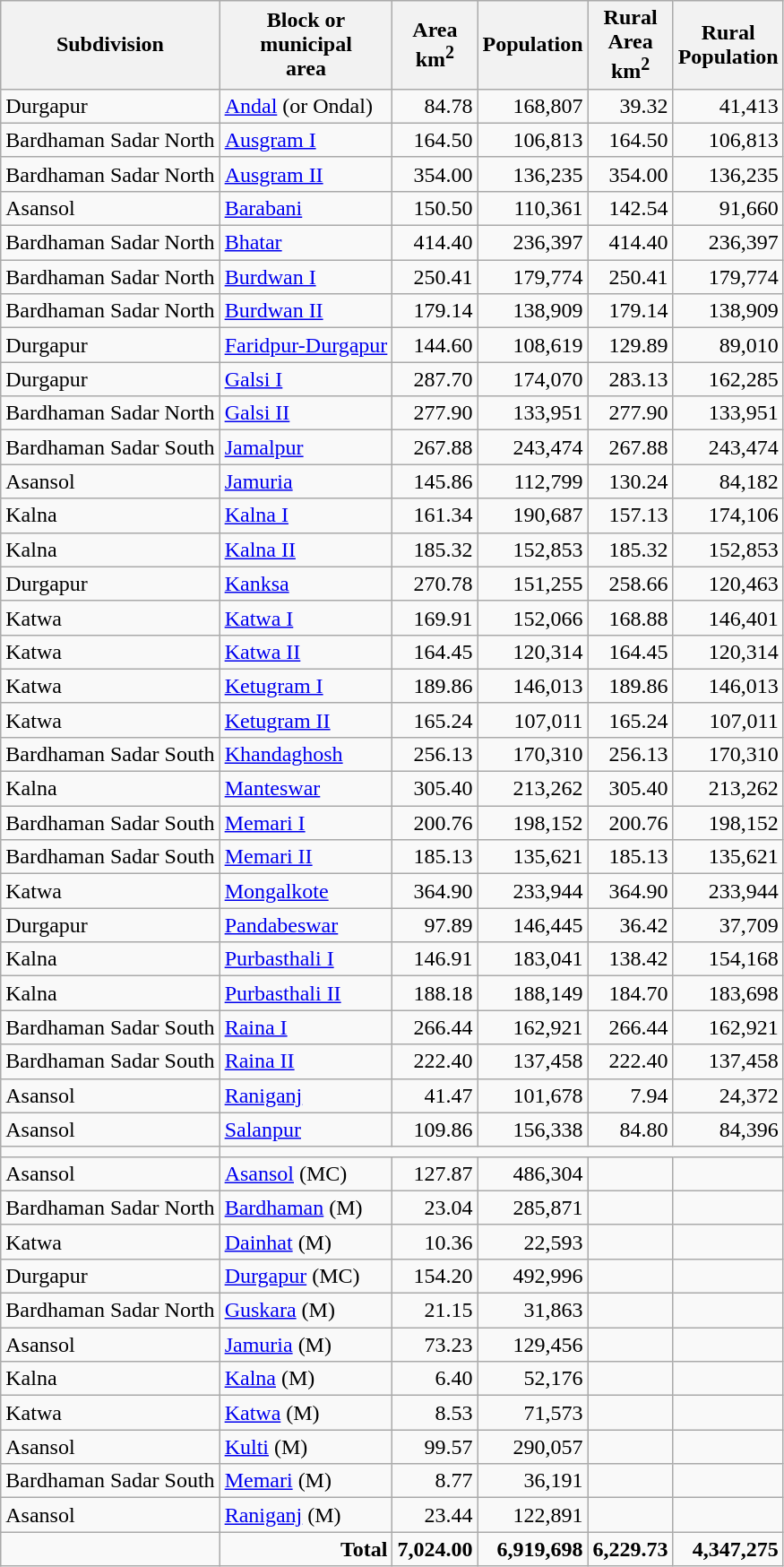<table class="wikitable sortable">
<tr>
<th>Subdivision</th>
<th>Block or<br>municipal<br>area</th>
<th>Area<br>km<sup>2</sup></th>
<th>Population</th>
<th>Rural<br>Area<br>km<sup>2</sup></th>
<th>Rural<br>Population</th>
</tr>
<tr>
<td>Durgapur</td>
<td><a href='#'>Andal</a> (or Ondal)</td>
<td style="text-align:right">84.78</td>
<td style="text-align:right">168,807</td>
<td style="text-align:right">39.32</td>
<td style="text-align:right">41,413</td>
</tr>
<tr>
<td>Bardhaman Sadar North</td>
<td><a href='#'>Ausgram I</a></td>
<td style="text-align:right">164.50</td>
<td style="text-align:right">106,813</td>
<td style="text-align:right">164.50</td>
<td style="text-align:right">106,813</td>
</tr>
<tr>
<td>Bardhaman Sadar North</td>
<td><a href='#'>Ausgram II</a></td>
<td style="text-align:right">354.00</td>
<td style="text-align:right">136,235</td>
<td style="text-align:right">354.00</td>
<td style="text-align:right">136,235</td>
</tr>
<tr>
<td>Asansol</td>
<td><a href='#'>Barabani</a></td>
<td style="text-align:right">150.50</td>
<td style="text-align:right">110,361</td>
<td style="text-align:right">142.54</td>
<td style="text-align:right">91,660</td>
</tr>
<tr>
<td>Bardhaman Sadar North</td>
<td><a href='#'>Bhatar</a></td>
<td style="text-align:right">414.40</td>
<td style="text-align:right">236,397</td>
<td style="text-align:right">414.40</td>
<td style="text-align:right">236,397</td>
</tr>
<tr>
<td>Bardhaman Sadar North</td>
<td><a href='#'>Burdwan I</a></td>
<td style="text-align:right">250.41</td>
<td style="text-align:right">179,774</td>
<td style="text-align:right">250.41</td>
<td style="text-align:right">179,774</td>
</tr>
<tr>
<td>Bardhaman Sadar North</td>
<td><a href='#'>Burdwan II</a></td>
<td style="text-align:right">179.14</td>
<td style="text-align:right">138,909</td>
<td style="text-align:right">179.14</td>
<td style="text-align:right">138,909</td>
</tr>
<tr>
<td>Durgapur</td>
<td><a href='#'>Faridpur-Durgapur</a></td>
<td style="text-align:right">144.60</td>
<td style="text-align:right">108,619</td>
<td style="text-align:right">129.89</td>
<td style="text-align:right">89,010</td>
</tr>
<tr>
<td>Durgapur</td>
<td><a href='#'>Galsi I</a></td>
<td style="text-align:right">287.70</td>
<td style="text-align:right">174,070</td>
<td style="text-align:right">283.13</td>
<td style="text-align:right">162,285</td>
</tr>
<tr>
<td>Bardhaman Sadar North</td>
<td><a href='#'>Galsi II</a></td>
<td style="text-align:right">277.90</td>
<td style="text-align:right">133,951</td>
<td style="text-align:right">277.90</td>
<td style="text-align:right">133,951</td>
</tr>
<tr>
<td>Bardhaman Sadar South</td>
<td><a href='#'>Jamalpur</a></td>
<td style="text-align:right">267.88</td>
<td style="text-align:right">243,474</td>
<td style="text-align:right">267.88</td>
<td style="text-align:right">243,474</td>
</tr>
<tr>
<td>Asansol</td>
<td><a href='#'>Jamuria</a></td>
<td style="text-align:right">145.86</td>
<td style="text-align:right">112,799</td>
<td style="text-align:right">130.24</td>
<td style="text-align:right">84,182</td>
</tr>
<tr>
<td>Kalna</td>
<td><a href='#'>Kalna I</a></td>
<td style="text-align:right">161.34</td>
<td style="text-align:right">190,687</td>
<td style="text-align:right">157.13</td>
<td style="text-align:right">174,106</td>
</tr>
<tr>
<td>Kalna</td>
<td><a href='#'>Kalna II</a></td>
<td style="text-align:right">185.32</td>
<td style="text-align:right">152,853</td>
<td style="text-align:right">185.32</td>
<td style="text-align:right">152,853</td>
</tr>
<tr>
<td>Durgapur</td>
<td><a href='#'>Kanksa</a></td>
<td style="text-align:right">270.78</td>
<td style="text-align:right">151,255</td>
<td style="text-align:right">258.66</td>
<td style="text-align:right">120,463</td>
</tr>
<tr>
<td>Katwa</td>
<td><a href='#'>Katwa I</a></td>
<td style="text-align:right">169.91</td>
<td style="text-align:right">152,066</td>
<td style="text-align:right">168.88</td>
<td style="text-align:right">146,401</td>
</tr>
<tr>
<td>Katwa</td>
<td><a href='#'>Katwa II</a></td>
<td style="text-align:right">164.45</td>
<td style="text-align:right">120,314</td>
<td style="text-align:right">164.45</td>
<td style="text-align:right">120,314</td>
</tr>
<tr>
<td>Katwa</td>
<td><a href='#'>Ketugram I</a></td>
<td style="text-align:right">189.86</td>
<td style="text-align:right">146,013</td>
<td style="text-align:right">189.86</td>
<td style="text-align:right">146,013</td>
</tr>
<tr>
<td>Katwa</td>
<td><a href='#'>Ketugram II</a></td>
<td style="text-align:right">165.24</td>
<td style="text-align:right">107,011</td>
<td style="text-align:right">165.24</td>
<td style="text-align:right">107,011</td>
</tr>
<tr>
<td>Bardhaman Sadar South</td>
<td><a href='#'>Khandaghosh</a></td>
<td style="text-align:right">256.13</td>
<td style="text-align:right">170,310</td>
<td style="text-align:right">256.13</td>
<td style="text-align:right">170,310</td>
</tr>
<tr>
<td>Kalna</td>
<td><a href='#'>Manteswar</a></td>
<td style="text-align:right">305.40</td>
<td style="text-align:right">213,262</td>
<td style="text-align:right">305.40</td>
<td style="text-align:right">213,262</td>
</tr>
<tr>
<td>Bardhaman Sadar South</td>
<td><a href='#'>Memari I</a></td>
<td style="text-align:right">200.76</td>
<td style="text-align:right">198,152</td>
<td style="text-align:right">200.76</td>
<td style="text-align:right">198,152</td>
</tr>
<tr>
<td>Bardhaman Sadar South</td>
<td><a href='#'>Memari II</a></td>
<td style="text-align:right">185.13</td>
<td style="text-align:right">135,621</td>
<td style="text-align:right">185.13</td>
<td style="text-align:right">135,621</td>
</tr>
<tr>
<td>Katwa</td>
<td><a href='#'>Mongalkote</a></td>
<td style="text-align:right">364.90</td>
<td style="text-align:right">233,944</td>
<td style="text-align:right">364.90</td>
<td style="text-align:right">233,944</td>
</tr>
<tr>
<td>Durgapur</td>
<td><a href='#'>Pandabeswar</a></td>
<td style="text-align:right">97.89</td>
<td style="text-align:right">146,445</td>
<td style="text-align:right">36.42</td>
<td style="text-align:right">37,709</td>
</tr>
<tr>
<td>Kalna</td>
<td><a href='#'>Purbasthali I</a></td>
<td style="text-align:right">146.91</td>
<td style="text-align:right">183,041</td>
<td style="text-align:right">138.42</td>
<td style="text-align:right">154,168</td>
</tr>
<tr>
<td>Kalna</td>
<td><a href='#'>Purbasthali II</a></td>
<td style="text-align:right">188.18</td>
<td style="text-align:right">188,149</td>
<td style="text-align:right">184.70</td>
<td style="text-align:right">183,698</td>
</tr>
<tr>
<td>Bardhaman Sadar South</td>
<td><a href='#'>Raina I</a></td>
<td style="text-align:right">266.44</td>
<td style="text-align:right">162,921</td>
<td style="text-align:right">266.44</td>
<td style="text-align:right">162,921</td>
</tr>
<tr>
<td>Bardhaman Sadar South</td>
<td><a href='#'>Raina II</a></td>
<td style="text-align:right">222.40</td>
<td style="text-align:right">137,458</td>
<td style="text-align:right">222.40</td>
<td style="text-align:right">137,458</td>
</tr>
<tr>
<td>Asansol</td>
<td><a href='#'>Raniganj</a></td>
<td style="text-align:right">41.47</td>
<td style="text-align:right">101,678</td>
<td style="text-align:right">7.94</td>
<td style="text-align:right">24,372</td>
</tr>
<tr>
<td>Asansol</td>
<td><a href='#'>Salanpur</a></td>
<td style="text-align:right">109.86</td>
<td style="text-align:right">156,338</td>
<td style="text-align:right">84.80</td>
<td style="text-align:right">84,396</td>
</tr>
<tr>
<td></td>
</tr>
<tr>
<td>Asansol</td>
<td><a href='#'>Asansol</a> (MC)</td>
<td style="text-align:right">127.87</td>
<td style="text-align:right">486,304</td>
<td></td>
<td></td>
</tr>
<tr>
<td>Bardhaman Sadar North</td>
<td><a href='#'>Bardhaman</a> (M)</td>
<td style="text-align:right">23.04</td>
<td style="text-align:right">285,871</td>
<td></td>
<td></td>
</tr>
<tr>
<td>Katwa</td>
<td><a href='#'>Dainhat</a> (M)</td>
<td style="text-align:right">10.36</td>
<td style="text-align:right">22,593</td>
<td></td>
<td></td>
</tr>
<tr>
<td>Durgapur</td>
<td><a href='#'>Durgapur</a> (MC)</td>
<td style="text-align:right">154.20</td>
<td style="text-align:right">492,996</td>
<td></td>
<td></td>
</tr>
<tr>
<td>Bardhaman Sadar North</td>
<td><a href='#'>Guskara</a> (M)</td>
<td style="text-align:right">21.15</td>
<td style="text-align:right">31,863</td>
<td></td>
<td></td>
</tr>
<tr>
<td>Asansol</td>
<td><a href='#'>Jamuria</a> (M)</td>
<td style="text-align:right">73.23</td>
<td style="text-align:right">129,456</td>
<td></td>
<td></td>
</tr>
<tr>
<td>Kalna</td>
<td><a href='#'>Kalna</a> (M)</td>
<td style="text-align:right">6.40</td>
<td style="text-align:right">52,176</td>
<td></td>
<td></td>
</tr>
<tr>
<td>Katwa</td>
<td><a href='#'>Katwa</a> (M)</td>
<td style="text-align:right">8.53</td>
<td style="text-align:right">71,573</td>
<td></td>
<td></td>
</tr>
<tr>
<td>Asansol</td>
<td><a href='#'>Kulti</a> (M)</td>
<td style="text-align:right">99.57</td>
<td style="text-align:right">290,057</td>
<td></td>
<td></td>
</tr>
<tr>
<td>Bardhaman Sadar South</td>
<td><a href='#'>Memari</a> (M)</td>
<td style="text-align:right">8.77</td>
<td style="text-align:right">36,191</td>
<td></td>
<td></td>
</tr>
<tr>
<td>Asansol</td>
<td><a href='#'>Raniganj</a> (M)</td>
<td style="text-align:right">23.44</td>
<td style="text-align:right">122,891</td>
<td></td>
<td></td>
</tr>
<tr>
<td></td>
<td style="text-align:right"><strong>Total</strong></td>
<td style="text-align:right"><strong>7,024.00</strong></td>
<td style="text-align:right"><strong>6,919,698</strong></td>
<td style="text-align:right"><strong>6,229.73</strong></td>
<td style="text-align:right"><strong>4,347,275</strong></td>
</tr>
</table>
